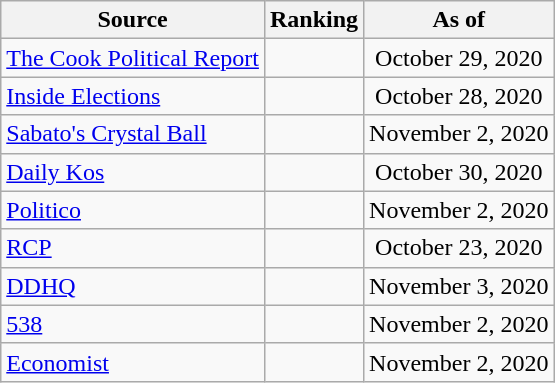<table class="wikitable" style="text-align:center">
<tr>
<th>Source</th>
<th>Ranking</th>
<th>As of</th>
</tr>
<tr>
<td align=left><a href='#'>The Cook Political Report</a></td>
<td></td>
<td>October 29, 2020</td>
</tr>
<tr>
<td align=left><a href='#'>Inside Elections</a></td>
<td></td>
<td>October 28, 2020</td>
</tr>
<tr>
<td align=left><a href='#'>Sabato's Crystal Ball</a></td>
<td></td>
<td>November 2, 2020</td>
</tr>
<tr>
<td align="left"><a href='#'>Daily Kos</a></td>
<td></td>
<td>October 30, 2020</td>
</tr>
<tr>
<td align="left"><a href='#'>Politico</a></td>
<td></td>
<td>November 2, 2020</td>
</tr>
<tr>
<td align="left"><a href='#'>RCP</a></td>
<td></td>
<td>October 23, 2020</td>
</tr>
<tr>
<td align="left"><a href='#'>DDHQ</a></td>
<td></td>
<td>November 3, 2020</td>
</tr>
<tr>
<td align="left"><a href='#'>538</a></td>
<td></td>
<td>November 2, 2020</td>
</tr>
<tr>
<td align="left"><a href='#'>Economist</a></td>
<td></td>
<td>November 2, 2020</td>
</tr>
</table>
